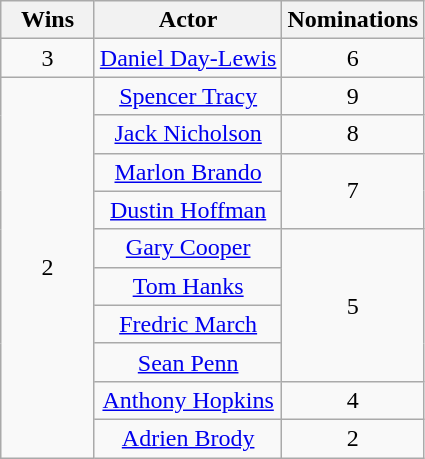<table class="wikitable" style="text-align:center;">
<tr>
<th scope="col" width="55">Wins</th>
<th scope="col">Actor</th>
<th scope="col" width="55">Nominations</th>
</tr>
<tr>
<td>3</td>
<td><a href='#'>Daniel Day-Lewis</a></td>
<td>6</td>
</tr>
<tr>
<td rowspan=10>2</td>
<td><a href='#'>Spencer Tracy</a></td>
<td>9</td>
</tr>
<tr>
<td><a href='#'>Jack Nicholson</a></td>
<td>8</td>
</tr>
<tr>
<td><a href='#'>Marlon Brando</a></td>
<td rowspan=2>7</td>
</tr>
<tr>
<td><a href='#'>Dustin Hoffman</a></td>
</tr>
<tr>
<td><a href='#'>Gary Cooper</a></td>
<td rowspan=4>5</td>
</tr>
<tr>
<td><a href='#'>Tom Hanks</a></td>
</tr>
<tr>
<td><a href='#'>Fredric March</a></td>
</tr>
<tr>
<td><a href='#'>Sean Penn</a></td>
</tr>
<tr>
<td><a href='#'>Anthony Hopkins</a></td>
<td rowspan=1>4</td>
</tr>
<tr>
<td><a href='#'>Adrien Brody</a></td>
<td rowspan=1>2</td>
</tr>
</table>
